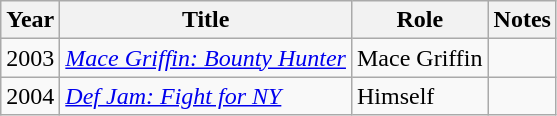<table class="wikitable sortable">
<tr>
<th>Year</th>
<th>Title</th>
<th>Role</th>
<th>Notes</th>
</tr>
<tr>
<td>2003</td>
<td><em><a href='#'>Mace Griffin: Bounty Hunter</a></em></td>
<td>Mace Griffin</td>
<td></td>
</tr>
<tr>
<td>2004</td>
<td><em><a href='#'>Def Jam: Fight for NY</a></em></td>
<td>Himself</td>
<td></td>
</tr>
</table>
